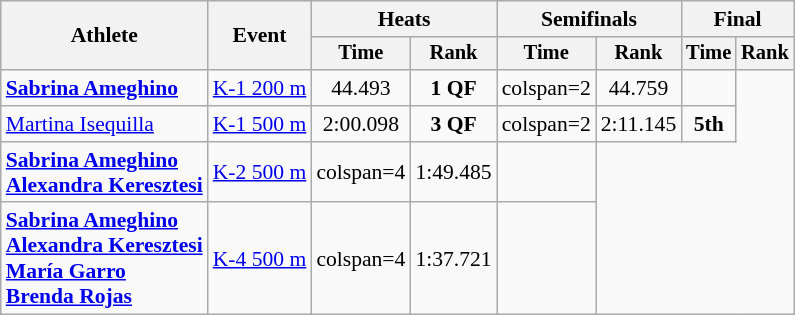<table class=wikitable style="font-size:90%;">
<tr>
<th rowspan="2">Athlete</th>
<th rowspan="2">Event</th>
<th colspan=2>Heats</th>
<th colspan=2>Semifinals</th>
<th colspan=2>Final</th>
</tr>
<tr style="font-size:95%">
<th>Time</th>
<th>Rank</th>
<th>Time</th>
<th>Rank</th>
<th>Time</th>
<th>Rank</th>
</tr>
<tr align=center>
<td align=left><strong><a href='#'>Sabrina Ameghino</a></strong></td>
<td align=left><a href='#'>K-1 200 m</a></td>
<td>44.493</td>
<td><strong>1</strong> <strong>QF</strong></td>
<td>colspan=2 </td>
<td>44.759</td>
<td></td>
</tr>
<tr align=center>
<td align=left><a href='#'>Martina Isequilla</a></td>
<td align=left><a href='#'>K-1 500 m</a></td>
<td>2:00.098</td>
<td><strong>3</strong> <strong>QF</strong></td>
<td>colspan=2 </td>
<td>2:11.145</td>
<td><strong>5th</strong></td>
</tr>
<tr align=center>
<td align=left><strong><a href='#'>Sabrina Ameghino</a></strong><br><strong><a href='#'>Alexandra Keresztesi</a></strong></td>
<td align=left><a href='#'>K-2 500 m</a></td>
<td>colspan=4 </td>
<td>1:49.485</td>
<td></td>
</tr>
<tr align=center>
<td align=left><strong><a href='#'>Sabrina Ameghino</a></strong><br><strong><a href='#'>Alexandra Keresztesi</a></strong><br><strong><a href='#'>María Garro</a></strong><br><strong><a href='#'>Brenda Rojas</a></strong></td>
<td align=left><a href='#'>K-4 500 m</a></td>
<td>colspan=4 </td>
<td>1:37.721</td>
<td align=center></td>
</tr>
</table>
